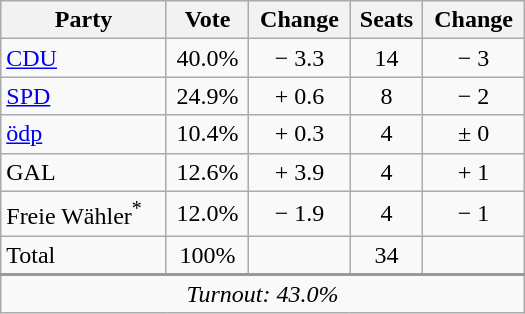<table class="wikitable" width=350>
<tr>
<th>Party</th>
<th>Vote</th>
<th>Change</th>
<th>Seats</th>
<th>Change</th>
</tr>
<tr align=center>
<td align=left><a href='#'>CDU</a></td>
<td>40.0%</td>
<td>− 3.3</td>
<td>14</td>
<td>− 3</td>
</tr>
<tr align=center>
<td align=left><a href='#'>SPD</a></td>
<td>24.9%</td>
<td>+ 0.6</td>
<td>8</td>
<td>− 2</td>
</tr>
<tr align=center>
<td align=left><a href='#'>ödp</a></td>
<td>10.4%</td>
<td>+ 0.3</td>
<td>4</td>
<td>± 0</td>
</tr>
<tr align=center>
<td align=left>GAL</td>
<td>12.6%</td>
<td>+ 3.9</td>
<td>4</td>
<td>+ 1</td>
</tr>
<tr align=center>
<td align=left>Freie Wähler<sup>*</sup></td>
<td>12.0%</td>
<td>− 1.9</td>
<td>4</td>
<td>− 1</td>
</tr>
<tr align=center style="border-bottom:2px solid #999;">
<td align=left>Total</td>
<td>100%</td>
<td></td>
<td>34</td>
<td></td>
</tr>
<tr>
<td colspan=5 align=center><em>Turnout: 43.0%</em></td>
</tr>
</table>
